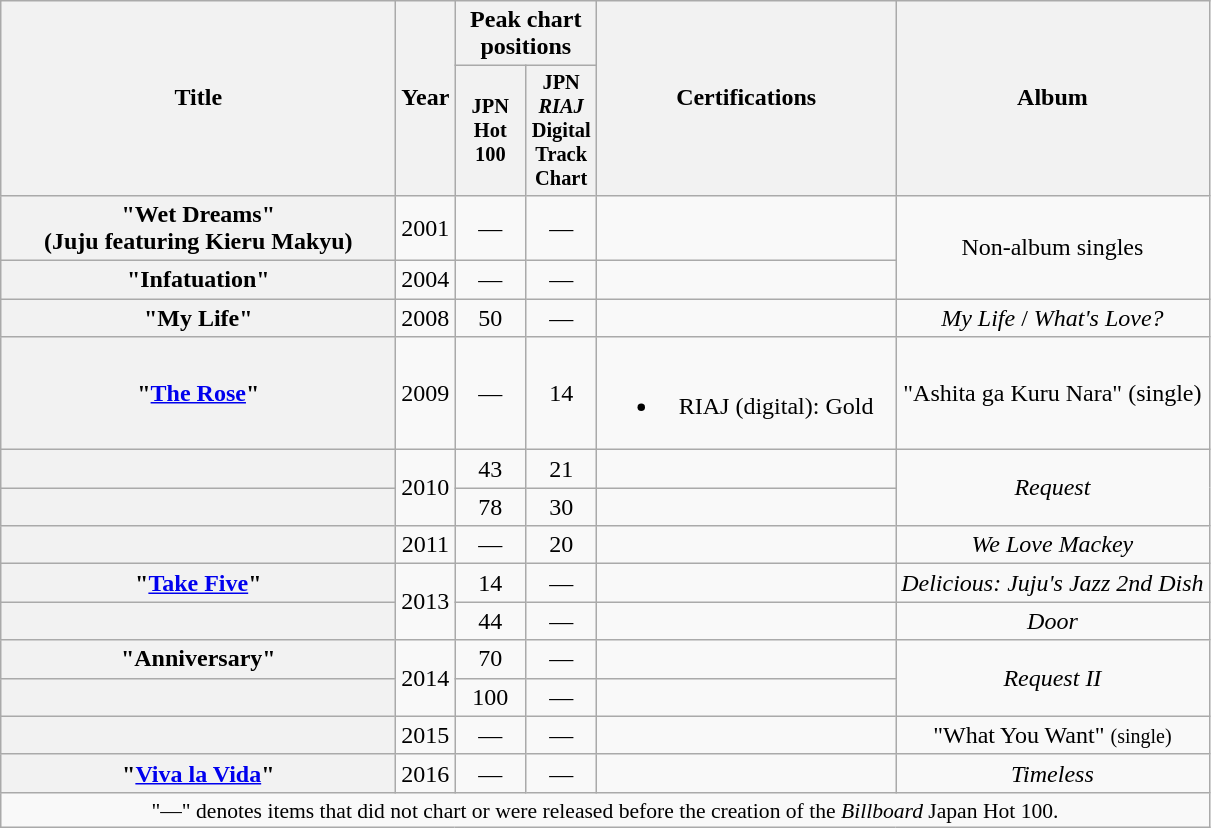<table class="wikitable plainrowheaders" style="text-align:center;">
<tr>
<th scope="col" rowspan="2" style="width:16em;">Title</th>
<th scope="col" rowspan="2">Year</th>
<th scope="col" colspan="2">Peak chart positions</th>
<th scope="col" rowspan="2" style="width:12em;">Certifications</th>
<th scope="col" rowspan="2">Album</th>
</tr>
<tr>
<th style="width:3em;font-size:85%">JPN Hot 100<br></th>
<th style="width:3em;font-size:85%">JPN <em>RIAJ</em><br>Digital<br>Track<br>Chart<br></th>
</tr>
<tr>
<th scope="row">"Wet Dreams"<br><span>(Juju featuring Kieru Makyu)</span></th>
<td>2001</td>
<td>—</td>
<td>—</td>
<td></td>
<td rowspan="2">Non-album singles</td>
</tr>
<tr>
<th scope="row">"Infatuation"</th>
<td>2004</td>
<td>—</td>
<td>—</td>
<td></td>
</tr>
<tr>
<th scope="row">"My Life"</th>
<td>2008</td>
<td>50</td>
<td>—</td>
<td></td>
<td><em>My Life</em> / <em>What's Love?</em></td>
</tr>
<tr>
<th scope="row">"<a href='#'>The Rose</a>"</th>
<td>2009</td>
<td>—</td>
<td>14</td>
<td><br><ul><li>RIAJ <span>(digital)</span>: Gold</li></ul></td>
<td>"Ashita ga Kuru Nara" <span>(single)</span></td>
</tr>
<tr>
<th scope="row"></th>
<td rowspan="2">2010</td>
<td>43</td>
<td>21</td>
<td></td>
<td rowspan="2"><em>Request</em></td>
</tr>
<tr>
<th scope="row"></th>
<td>78</td>
<td>30</td>
<td></td>
</tr>
<tr>
<th scope="row"></th>
<td>2011</td>
<td>—</td>
<td>20</td>
<td></td>
<td><em>We Love Mackey</em></td>
</tr>
<tr>
<th scope="row">"<a href='#'>Take Five</a>"</th>
<td rowspan="2">2013</td>
<td>14</td>
<td>—</td>
<td></td>
<td><em>Delicious: Juju's Jazz 2nd Dish</em></td>
</tr>
<tr>
<th scope="row"></th>
<td>44</td>
<td>—</td>
<td></td>
<td><em>Door</em></td>
</tr>
<tr>
<th scope="row">"Anniversary"</th>
<td rowspan="2">2014</td>
<td>70</td>
<td>—</td>
<td></td>
<td rowspan="2"><em>Request II</em></td>
</tr>
<tr>
<th scope="row"></th>
<td>100</td>
<td>—</td>
<td></td>
</tr>
<tr>
<th scope="row"></th>
<td rowspan="1">2015</td>
<td>—</td>
<td>—</td>
<td></td>
<td>"What You Want" <small>(single)</small></td>
</tr>
<tr>
<th scope="row">"<a href='#'>Viva la Vida</a>"</th>
<td rowspan="1">2016</td>
<td>—</td>
<td>—</td>
<td></td>
<td><em>Timeless</em></td>
</tr>
<tr>
<td colspan="12" align="center" style="font-size:90%;">"—" denotes items that did not chart or were released before the creation of the <em>Billboard</em> Japan Hot 100.</td>
</tr>
</table>
